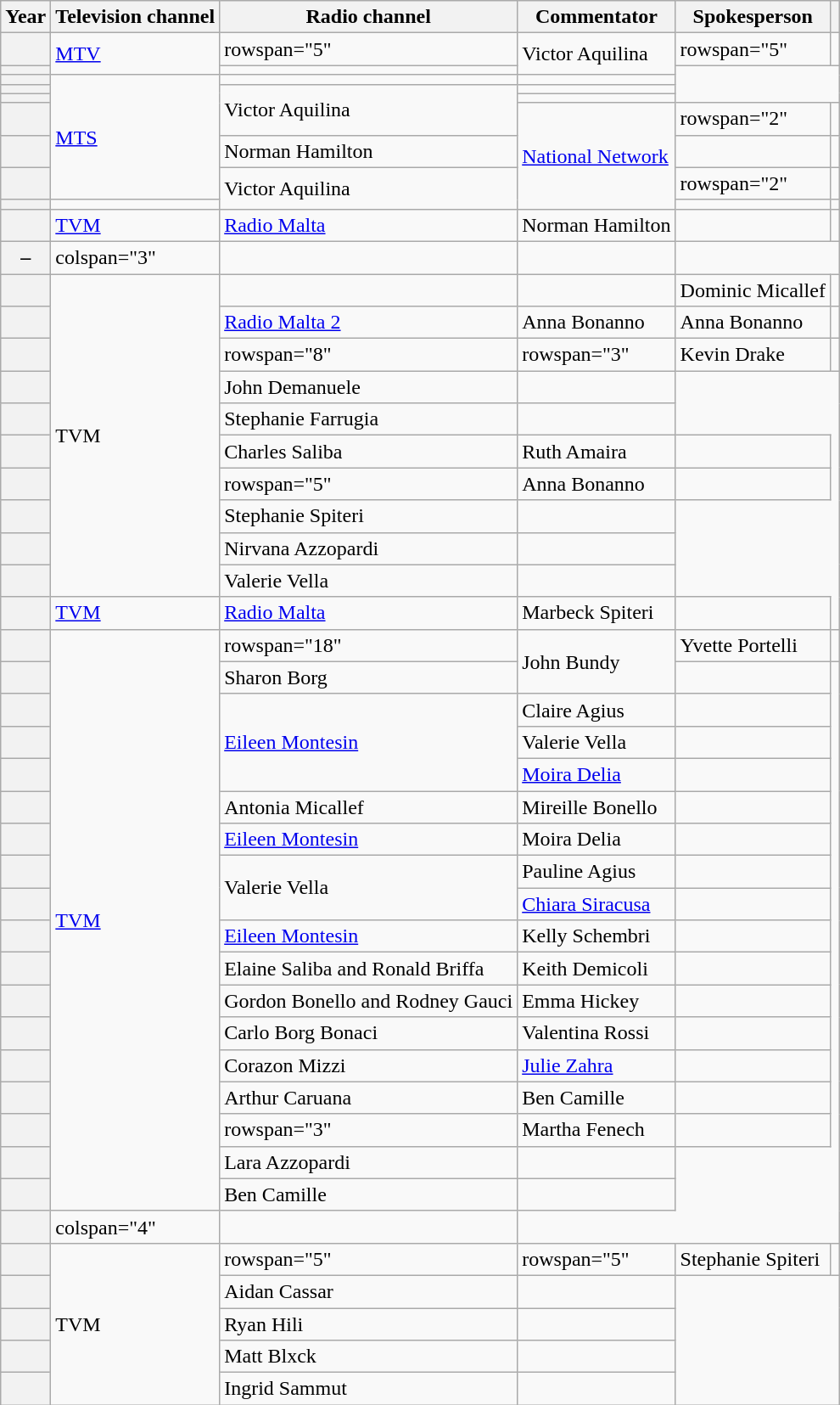<table class="wikitable plainrowheaders">
<tr>
<th>Year</th>
<th>Television channel</th>
<th>Radio channel</th>
<th>Commentator</th>
<th>Spokesperson</th>
<th></th>
</tr>
<tr>
<th scope="row"></th>
<td rowspan="2"><a href='#'>MTV</a></td>
<td>rowspan="5"  </td>
<td rowspan="2">Victor Aquilina</td>
<td>rowspan="5" </td>
<td style="text-align:center;"></td>
</tr>
<tr>
<th scope="row"></th>
<td style="text-align:center;"></td>
</tr>
<tr>
<th scope="row"></th>
<td rowspan="6"><a href='#'>MTS</a></td>
<td></td>
<td style="text-align:center;"></td>
</tr>
<tr>
<th scope="row"></th>
<td rowspan="3">Victor Aquilina</td>
<td style="text-align:center;"></td>
</tr>
<tr>
<th scope="row"></th>
<td style="text-align:center;"></td>
</tr>
<tr>
<th scope="row"></th>
<td rowspan="4"><a href='#'>National Network</a></td>
<td>rowspan="2" </td>
<td style="text-align:center;"></td>
</tr>
<tr>
<th scope="row"></th>
<td>Norman Hamilton</td>
<td style="text-align:center;"></td>
</tr>
<tr>
<th scope="row"></th>
<td rowspan="2">Victor Aquilina</td>
<td>rowspan="2" </td>
<td style="text-align:center;"></td>
</tr>
<tr>
<th scope="row"></th>
<td></td>
<td style="text-align:center;"></td>
</tr>
<tr>
<th scope="row"></th>
<td><a href='#'>TVM</a></td>
<td><a href='#'>Radio Malta</a></td>
<td>Norman Hamilton</td>
<td></td>
<td style="text-align:center;"></td>
</tr>
<tr>
<th scope="row">–</th>
<td>colspan="3" </td>
<td></td>
<td></td>
</tr>
<tr>
<th scope="row"></th>
<td rowspan="10">TVM</td>
<td></td>
<td></td>
<td>Dominic Micallef</td>
<td style="text-align:center;"></td>
</tr>
<tr>
<th scope="row"></th>
<td><a href='#'>Radio Malta 2</a></td>
<td>Anna Bonanno</td>
<td>Anna Bonanno</td>
<td style="text-align:center;"></td>
</tr>
<tr>
<th scope="row"></th>
<td>rowspan="8" </td>
<td>rowspan="3" </td>
<td>Kevin Drake</td>
<td style="text-align:center;"></td>
</tr>
<tr>
<th scope="row"></th>
<td>John Demanuele</td>
<td style="text-align:center;"></td>
</tr>
<tr>
<th scope="row"></th>
<td>Stephanie Farrugia</td>
<td style="text-align:center;"></td>
</tr>
<tr>
<th scope="row"></th>
<td>Charles Saliba</td>
<td>Ruth Amaira</td>
<td style="text-align:center;"></td>
</tr>
<tr>
<th scope="row"></th>
<td>rowspan="5" </td>
<td>Anna Bonanno</td>
<td></td>
</tr>
<tr>
<th scope="row"></th>
<td>Stephanie Spiteri</td>
<td style="text-align:center;"></td>
</tr>
<tr>
<th scope="row"></th>
<td>Nirvana Azzopardi</td>
<td style="text-align:center;"></td>
</tr>
<tr>
<th scope="row"></th>
<td>Valerie Vella</td>
<td style="text-align:center;"></td>
</tr>
<tr>
<th scope="row"></th>
<td><a href='#'>TVM</a></td>
<td><a href='#'>Radio Malta</a></td>
<td>Marbeck Spiteri</td>
<td style="text-align:center;"></td>
</tr>
<tr>
<th scope="row"></th>
<td rowspan="18"><a href='#'>TVM</a></td>
<td>rowspan="18" </td>
<td rowspan="2">John Bundy</td>
<td>Yvette Portelli</td>
<td style="text-align:center;"></td>
</tr>
<tr>
<th scope="row"></th>
<td>Sharon Borg</td>
<td style="text-align:center;"></td>
</tr>
<tr>
<th scope="row"></th>
<td rowspan="3"><a href='#'>Eileen Montesin</a></td>
<td>Claire Agius</td>
<td style="text-align:center;"></td>
</tr>
<tr>
<th scope="row"></th>
<td>Valerie Vella</td>
<td style="text-align:center;"></td>
</tr>
<tr>
<th scope="row"></th>
<td><a href='#'>Moira Delia</a></td>
<td style="text-align:center;"></td>
</tr>
<tr>
<th scope="row"></th>
<td>Antonia Micallef</td>
<td>Mireille Bonello</td>
<td style="text-align:center;"></td>
</tr>
<tr>
<th scope="row"></th>
<td><a href='#'>Eileen Montesin</a></td>
<td>Moira Delia</td>
<td style="text-align:center;"></td>
</tr>
<tr>
<th scope="row"></th>
<td rowspan="2">Valerie Vella</td>
<td>Pauline Agius</td>
<td style="text-align:center;"></td>
</tr>
<tr>
<th scope="row"></th>
<td><a href='#'>Chiara Siracusa</a></td>
<td style="text-align:center;"></td>
</tr>
<tr>
<th scope="row"></th>
<td><a href='#'>Eileen Montesin</a></td>
<td>Kelly Schembri</td>
<td style="text-align:center;"></td>
</tr>
<tr>
<th scope="row"></th>
<td>Elaine Saliba and Ronald Briffa</td>
<td>Keith Demicoli</td>
<td style="text-align:center;"></td>
</tr>
<tr>
<th scope="row"></th>
<td>Gordon Bonello and Rodney Gauci</td>
<td>Emma Hickey</td>
<td style="text-align:center;"></td>
</tr>
<tr>
<th scope="row"></th>
<td>Carlo Borg Bonaci</td>
<td>Valentina Rossi</td>
<td style="text-align:center;"></td>
</tr>
<tr>
<th scope="row"></th>
<td>Corazon Mizzi</td>
<td><a href='#'>Julie Zahra</a></td>
<td></td>
</tr>
<tr>
<th scope="row"></th>
<td>Arthur Caruana</td>
<td>Ben Camille</td>
<td style="text-align:center;"></td>
</tr>
<tr>
<th scope="row"></th>
<td>rowspan="3" </td>
<td>Martha Fenech</td>
<td></td>
</tr>
<tr>
<th scope="row"></th>
<td>Lara Azzopardi</td>
<td style="text-align:center;"></td>
</tr>
<tr>
<th scope="row"></th>
<td>Ben Camille</td>
<td style="text-align:center;"></td>
</tr>
<tr>
<th scope="row"></th>
<td>colspan="4" </td>
<td></td>
</tr>
<tr>
<th scope="row"></th>
<td rowspan="5">TVM</td>
<td>rowspan="5" </td>
<td>rowspan="5" </td>
<td>Stephanie Spiteri</td>
<td style="text-align:center;"></td>
</tr>
<tr>
<th scope="row"></th>
<td>Aidan Cassar</td>
<td style="text-align:center;"></td>
</tr>
<tr>
<th scope="row"></th>
<td>Ryan Hili</td>
<td style="text-align:center;"></td>
</tr>
<tr>
<th scope="row"></th>
<td>Matt Blxck</td>
<td style="text-align:center;"></td>
</tr>
<tr>
<th scope="row"></th>
<td>Ingrid Sammut</td>
<td style="text-align:center;"></td>
</tr>
</table>
